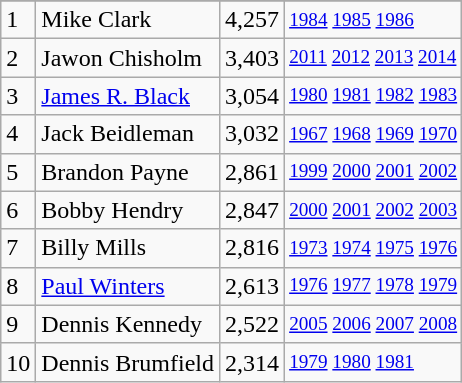<table class="wikitable">
<tr>
</tr>
<tr>
<td>1</td>
<td>Mike Clark</td>
<td>4,257</td>
<td style="font-size:80%;"><a href='#'>1984</a> <a href='#'>1985</a> <a href='#'>1986</a></td>
</tr>
<tr>
<td>2</td>
<td>Jawon Chisholm</td>
<td>3,403</td>
<td style="font-size:80%;"><a href='#'>2011</a> <a href='#'>2012</a> <a href='#'>2013</a> <a href='#'>2014</a></td>
</tr>
<tr>
<td>3</td>
<td><a href='#'>James R. Black</a></td>
<td>3,054</td>
<td style="font-size:80%;"><a href='#'>1980</a> <a href='#'>1981</a> <a href='#'>1982</a> <a href='#'>1983</a></td>
</tr>
<tr>
<td>4</td>
<td>Jack Beidleman</td>
<td>3,032</td>
<td style="font-size:80%;"><a href='#'>1967</a> <a href='#'>1968</a> <a href='#'>1969</a> <a href='#'>1970</a></td>
</tr>
<tr>
<td>5</td>
<td>Brandon Payne</td>
<td>2,861</td>
<td style="font-size:80%;"><a href='#'>1999</a> <a href='#'>2000</a> <a href='#'>2001</a> <a href='#'>2002</a></td>
</tr>
<tr>
<td>6</td>
<td>Bobby Hendry</td>
<td>2,847</td>
<td style="font-size:80%;"><a href='#'>2000</a> <a href='#'>2001</a> <a href='#'>2002</a> <a href='#'>2003</a></td>
</tr>
<tr>
<td>7</td>
<td>Billy Mills</td>
<td>2,816</td>
<td style="font-size:80%;"><a href='#'>1973</a> <a href='#'>1974</a> <a href='#'>1975</a> <a href='#'>1976</a></td>
</tr>
<tr>
<td>8</td>
<td><a href='#'>Paul Winters</a></td>
<td>2,613</td>
<td style="font-size:80%;"><a href='#'>1976</a> <a href='#'>1977</a> <a href='#'>1978</a> <a href='#'>1979</a></td>
</tr>
<tr>
<td>9</td>
<td>Dennis Kennedy</td>
<td>2,522</td>
<td style="font-size:80%;"><a href='#'>2005</a> <a href='#'>2006</a> <a href='#'>2007</a> <a href='#'>2008</a></td>
</tr>
<tr>
<td>10</td>
<td>Dennis Brumfield</td>
<td>2,314</td>
<td style="font-size:80%;"><a href='#'>1979</a> <a href='#'>1980</a> <a href='#'>1981</a></td>
</tr>
</table>
